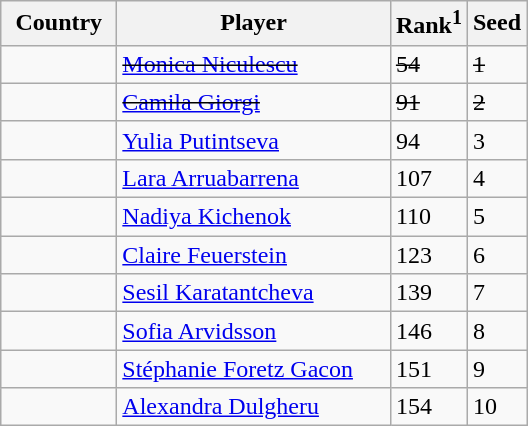<table class="sortable wikitable">
<tr>
<th width="70">Country</th>
<th width="175">Player</th>
<th>Rank<sup>1</sup></th>
<th>Seed</th>
</tr>
<tr>
<td></td>
<td><s><a href='#'>Monica Niculescu</a></s></td>
<td><s>54</s></td>
<td><s>1</s></td>
</tr>
<tr>
<td></td>
<td><s><a href='#'>Camila Giorgi</a></s></td>
<td><s>91</s></td>
<td><s>2</s></td>
</tr>
<tr>
<td></td>
<td><a href='#'>Yulia Putintseva</a></td>
<td>94</td>
<td>3</td>
</tr>
<tr>
<td></td>
<td><a href='#'>Lara Arruabarrena</a></td>
<td>107</td>
<td>4</td>
</tr>
<tr>
<td></td>
<td><a href='#'>Nadiya Kichenok</a></td>
<td>110</td>
<td>5</td>
</tr>
<tr>
<td></td>
<td><a href='#'>Claire Feuerstein</a></td>
<td>123</td>
<td>6</td>
</tr>
<tr>
<td></td>
<td><a href='#'>Sesil Karatantcheva</a></td>
<td>139</td>
<td>7</td>
</tr>
<tr>
<td></td>
<td><a href='#'>Sofia Arvidsson</a></td>
<td>146</td>
<td>8</td>
</tr>
<tr>
<td></td>
<td><a href='#'>Stéphanie Foretz Gacon</a></td>
<td>151</td>
<td>9</td>
</tr>
<tr>
<td></td>
<td><a href='#'>Alexandra Dulgheru</a></td>
<td>154</td>
<td>10</td>
</tr>
</table>
